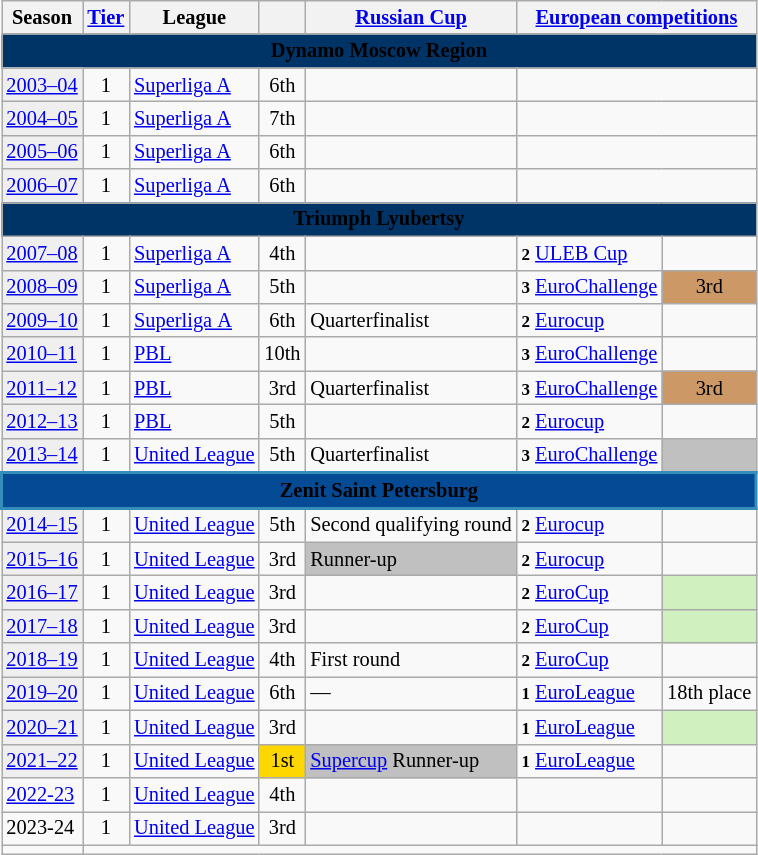<table class="wikitable" style="font-size:85%; text-align:left">
<tr>
<th>Season</th>
<th><a href='#'>Tier</a></th>
<th>League</th>
<th></th>
<th><a href='#'>Russian Cup</a></th>
<th colspan=2><a href='#'>European competitions</a></th>
</tr>
<tr>
<td colspan="16" align=center style="background-color:#003366"><span><strong>Dynamo Moscow Region</strong></span></td>
</tr>
<tr>
<td bgcolor=#efefef><a href='#'>2003–04</a></td>
<td align=center>1</td>
<td><a href='#'>Superliga A</a></td>
<td align=center>6th</td>
<td></td>
<td colspan=2></td>
</tr>
<tr>
<td bgcolor=#efefef><a href='#'>2004–05</a></td>
<td align=center>1</td>
<td><a href='#'>Superliga A</a></td>
<td align=center>7th</td>
<td></td>
<td colspan=2></td>
</tr>
<tr>
<td bgcolor=#efefef><a href='#'>2005–06</a></td>
<td align=center>1</td>
<td><a href='#'>Superliga A</a></td>
<td align=center>6th</td>
<td></td>
<td colspan=2></td>
</tr>
<tr>
<td bgcolor=#efefef><a href='#'>2006–07</a></td>
<td align=center>1</td>
<td><a href='#'>Superliga A</a></td>
<td align=center>6th</td>
<td></td>
<td colspan=2></td>
</tr>
<tr>
<td colspan="16" align=center style="background-color:#003366"><span><strong>Triumph Lyubertsy</strong></span></td>
</tr>
<tr>
<td bgcolor=#efefef><a href='#'>2007–08</a></td>
<td align=center>1</td>
<td><a href='#'>Superliga A</a></td>
<td align=center>4th</td>
<td></td>
<td><small><strong>2</strong></small> <a href='#'>ULEB Cup</a></td>
<td align=center></td>
</tr>
<tr>
<td bgcolor=#efefef><a href='#'>2008–09</a></td>
<td align=center>1</td>
<td><a href='#'>Superliga A</a></td>
<td align=center>5th</td>
<td></td>
<td><small><strong>3</strong></small> <a href='#'>EuroChallenge</a></td>
<td bgcolor=#CC9966 align=center>3rd</td>
</tr>
<tr>
<td bgcolor=#efefef><a href='#'>2009–10</a></td>
<td align=center>1</td>
<td><a href='#'>Superliga А</a></td>
<td align=center>6th</td>
<td>Quarterfinalist</td>
<td><small><strong>2</strong></small> <a href='#'>Eurocup</a></td>
<td align=center></td>
</tr>
<tr>
<td bgcolor=#efefef><a href='#'>2010–11</a></td>
<td align=center>1</td>
<td><a href='#'>PBL</a></td>
<td align=center>10th</td>
<td></td>
<td><small><strong>3</strong></small> <a href='#'>EuroChallenge</a></td>
<td align=center></td>
</tr>
<tr>
<td bgcolor=#efefef><a href='#'>2011–12</a></td>
<td align=center>1</td>
<td><a href='#'>PBL</a></td>
<td align=center>3rd</td>
<td>Quarterfinalist</td>
<td><small><strong>3</strong></small> <a href='#'>EuroChallenge</a></td>
<td bgcolor=#CC9966 align=center>3rd</td>
</tr>
<tr>
<td bgcolor=#efefef><a href='#'>2012–13</a></td>
<td align=center>1</td>
<td><a href='#'>PBL</a></td>
<td align=center>5th</td>
<td></td>
<td><small><strong>2</strong></small> <a href='#'>Eurocup</a></td>
<td align=center></td>
</tr>
<tr>
<td bgcolor=#efefef><a href='#'>2013–14</a></td>
<td align=center>1</td>
<td><a href='#'>United League</a></td>
<td align=center>5th</td>
<td>Quarterfinalist</td>
<td><small><strong>3</strong></small> <a href='#'>EuroChallenge</a></td>
<td bgcolor=silver align=center></td>
</tr>
<tr>
<td colspan="16" align=center style="border:2px solid #348EB9;background-color:#044A94"><span><strong>Zenit Saint Petersburg</strong></span></td>
</tr>
<tr>
<td bgcolor=#efefef><a href='#'>2014–15</a></td>
<td align=center>1</td>
<td><a href='#'>United League</a></td>
<td align=center>5th</td>
<td>Second qualifying round</td>
<td><small><strong>2</strong></small> <a href='#'>Eurocup</a></td>
<td align=center></td>
</tr>
<tr>
<td bgcolor=#efefef><a href='#'>2015–16</a></td>
<td align=center>1</td>
<td><a href='#'>United League</a></td>
<td align=center>3rd</td>
<td bgcolor=silver>Runner-up</td>
<td><small><strong>2</strong></small> <a href='#'>Eurocup</a></td>
<td align=center></td>
</tr>
<tr>
<td bgcolor=#efefef><a href='#'>2016–17</a></td>
<td align=center>1</td>
<td><a href='#'>United League</a></td>
<td align=center>3rd</td>
<td></td>
<td><small><strong>2</strong></small> <a href='#'>EuroCup</a></td>
<td align=center style="background:#D0F0C0"></td>
</tr>
<tr>
<td bgcolor=#efefef><a href='#'>2017–18</a></td>
<td align=center>1</td>
<td><a href='#'>United League</a></td>
<td align=center>3rd</td>
<td></td>
<td><small><strong>2</strong></small> <a href='#'>EuroCup</a></td>
<td align=center style="background:#D0F0C0"></td>
</tr>
<tr>
<td bgcolor=#efefef><a href='#'>2018–19</a></td>
<td align=center>1</td>
<td><a href='#'>United League</a></td>
<td align=center>4th</td>
<td>First round</td>
<td><small><strong>2</strong></small> <a href='#'>EuroCup</a></td>
<td align=center></td>
</tr>
<tr>
<td bgcolor=#efefef><a href='#'>2019–20</a></td>
<td align=center>1</td>
<td><a href='#'>United League</a></td>
<td align=center>6th</td>
<td>—</td>
<td><small><strong>1</strong></small> <a href='#'>EuroLeague</a></td>
<td align=center>18th place</td>
</tr>
<tr>
<td bgcolor=#efefef><a href='#'>2020–21</a></td>
<td align=center>1</td>
<td><a href='#'>United League</a></td>
<td align=center>3rd</td>
<td></td>
<td><small><strong>1</strong></small> <a href='#'>EuroLeague</a></td>
<td align=center style="background:#D0F0C0"></td>
</tr>
<tr>
<td bgcolor=#efefef><a href='#'>2021–22</a></td>
<td align=center>1</td>
<td><a href='#'>United League</a></td>
<td style="background:gold" align=center>1st</td>
<td bgcolor=silver><a href='#'>Supercup</a> Runner-up</td>
<td><small><strong>1</strong></small> <a href='#'>EuroLeague</a></td>
<td align=center></td>
</tr>
<tr>
<td><a href='#'>2022-23</a></td>
<td align="center">1</td>
<td><a href='#'>United League</a></td>
<td align="center">4th</td>
<td></td>
<td></td>
<td align="center"></td>
</tr>
<tr>
<td>2023-24</td>
<td align="center">1</td>
<td><a href='#'>United League</a></td>
<td align="center">3rd</td>
<td></td>
<td></td>
<td align="center"></td>
</tr>
<tr>
<td></td>
</tr>
</table>
